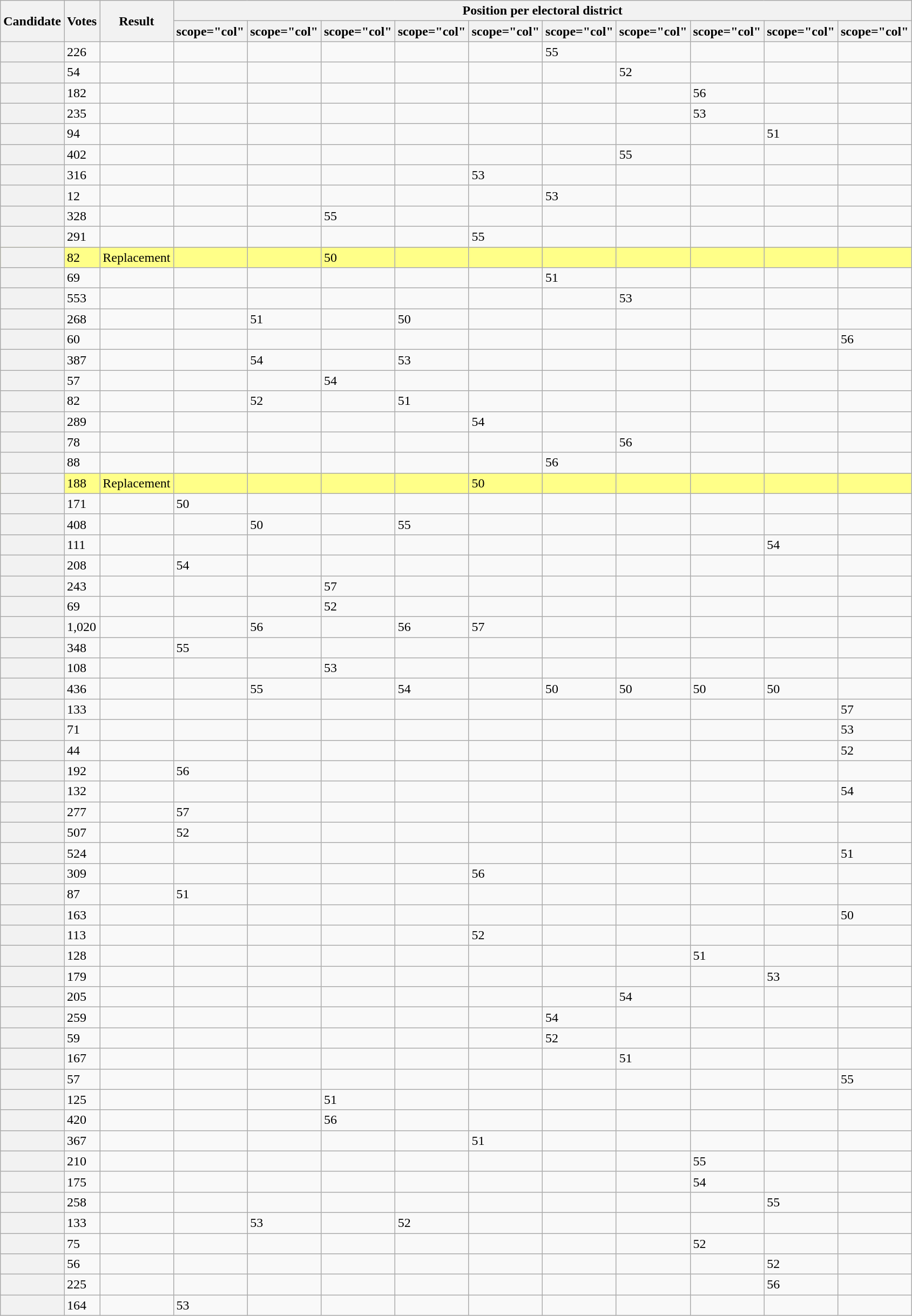<table class="wikitable sortable defaultright col3left">
<tr>
<th scope="col" rowspan="2">Candidate</th>
<th scope="col" rowspan="2">Votes</th>
<th scope="col" rowspan="2">Result</th>
<th scope="col" colspan="10">Position per electoral district</th>
</tr>
<tr>
<th>scope="col" </th>
<th>scope="col" </th>
<th>scope="col" </th>
<th>scope="col" </th>
<th>scope="col" </th>
<th>scope="col" </th>
<th>scope="col" </th>
<th>scope="col" </th>
<th>scope="col" </th>
<th>scope="col" </th>
</tr>
<tr>
<th scope="row"></th>
<td>226</td>
<td></td>
<td></td>
<td></td>
<td></td>
<td></td>
<td></td>
<td>55</td>
<td></td>
<td></td>
<td></td>
<td></td>
</tr>
<tr>
<th scope="row"></th>
<td>54</td>
<td></td>
<td></td>
<td></td>
<td></td>
<td></td>
<td></td>
<td></td>
<td>52</td>
<td></td>
<td></td>
<td></td>
</tr>
<tr>
<th scope="row"></th>
<td>182</td>
<td></td>
<td></td>
<td></td>
<td></td>
<td></td>
<td></td>
<td></td>
<td></td>
<td>56</td>
<td></td>
<td></td>
</tr>
<tr>
<th scope="row"></th>
<td>235</td>
<td></td>
<td></td>
<td></td>
<td></td>
<td></td>
<td></td>
<td></td>
<td></td>
<td>53</td>
<td></td>
<td></td>
</tr>
<tr>
<th scope="row"></th>
<td>94</td>
<td></td>
<td></td>
<td></td>
<td></td>
<td></td>
<td></td>
<td></td>
<td></td>
<td></td>
<td>51</td>
<td></td>
</tr>
<tr>
<th scope="row"></th>
<td>402</td>
<td></td>
<td></td>
<td></td>
<td></td>
<td></td>
<td></td>
<td></td>
<td>55</td>
<td></td>
<td></td>
<td></td>
</tr>
<tr>
<th scope="row"></th>
<td>316</td>
<td></td>
<td></td>
<td></td>
<td></td>
<td></td>
<td>53</td>
<td></td>
<td></td>
<td></td>
<td></td>
<td></td>
</tr>
<tr>
<th scope="row"></th>
<td>12</td>
<td></td>
<td></td>
<td></td>
<td></td>
<td></td>
<td></td>
<td>53</td>
<td></td>
<td></td>
<td></td>
<td></td>
</tr>
<tr>
<th scope="row"></th>
<td>328</td>
<td></td>
<td></td>
<td></td>
<td>55</td>
<td></td>
<td></td>
<td></td>
<td></td>
<td></td>
<td></td>
<td></td>
</tr>
<tr>
<th scope="row"></th>
<td>291</td>
<td></td>
<td></td>
<td></td>
<td></td>
<td></td>
<td>55</td>
<td></td>
<td></td>
<td></td>
<td></td>
<td></td>
</tr>
<tr bgcolor=#FF8>
<th scope="row"></th>
<td>82</td>
<td>Replacement</td>
<td></td>
<td></td>
<td>50</td>
<td></td>
<td></td>
<td></td>
<td></td>
<td></td>
<td></td>
<td></td>
</tr>
<tr>
<th scope="row"></th>
<td>69</td>
<td></td>
<td></td>
<td></td>
<td></td>
<td></td>
<td></td>
<td>51</td>
<td></td>
<td></td>
<td></td>
<td></td>
</tr>
<tr>
<th scope="row"></th>
<td>553</td>
<td></td>
<td></td>
<td></td>
<td></td>
<td></td>
<td></td>
<td></td>
<td>53</td>
<td></td>
<td></td>
<td></td>
</tr>
<tr>
<th scope="row"></th>
<td>268</td>
<td></td>
<td></td>
<td>51</td>
<td></td>
<td>50</td>
<td></td>
<td></td>
<td></td>
<td></td>
<td></td>
<td></td>
</tr>
<tr>
<th scope="row"></th>
<td>60</td>
<td></td>
<td></td>
<td></td>
<td></td>
<td></td>
<td></td>
<td></td>
<td></td>
<td></td>
<td></td>
<td>56</td>
</tr>
<tr>
<th scope="row"></th>
<td>387</td>
<td></td>
<td></td>
<td>54</td>
<td></td>
<td>53</td>
<td></td>
<td></td>
<td></td>
<td></td>
<td></td>
<td></td>
</tr>
<tr>
<th scope="row"></th>
<td>57</td>
<td></td>
<td></td>
<td></td>
<td>54</td>
<td></td>
<td></td>
<td></td>
<td></td>
<td></td>
<td></td>
<td></td>
</tr>
<tr>
<th scope="row"></th>
<td>82</td>
<td></td>
<td></td>
<td>52</td>
<td></td>
<td>51</td>
<td></td>
<td></td>
<td></td>
<td></td>
<td></td>
<td></td>
</tr>
<tr>
<th scope="row"></th>
<td>289</td>
<td></td>
<td></td>
<td></td>
<td></td>
<td></td>
<td>54</td>
<td></td>
<td></td>
<td></td>
<td></td>
<td></td>
</tr>
<tr>
<th scope="row"></th>
<td>78</td>
<td></td>
<td></td>
<td></td>
<td></td>
<td></td>
<td></td>
<td></td>
<td>56</td>
<td></td>
<td></td>
<td></td>
</tr>
<tr>
<th scope="row"></th>
<td>88</td>
<td></td>
<td></td>
<td></td>
<td></td>
<td></td>
<td></td>
<td>56</td>
<td></td>
<td></td>
<td></td>
<td></td>
</tr>
<tr bgcolor=#FF8>
<th scope="row"></th>
<td>188</td>
<td>Replacement</td>
<td></td>
<td></td>
<td></td>
<td></td>
<td>50</td>
<td></td>
<td></td>
<td></td>
<td></td>
<td></td>
</tr>
<tr>
<th scope="row"></th>
<td>171</td>
<td></td>
<td>50</td>
<td></td>
<td></td>
<td></td>
<td></td>
<td></td>
<td></td>
<td></td>
<td></td>
<td></td>
</tr>
<tr>
<th scope="row"></th>
<td>408</td>
<td></td>
<td></td>
<td>50</td>
<td></td>
<td>55</td>
<td></td>
<td></td>
<td></td>
<td></td>
<td></td>
<td></td>
</tr>
<tr>
<th scope="row"></th>
<td>111</td>
<td></td>
<td></td>
<td></td>
<td></td>
<td></td>
<td></td>
<td></td>
<td></td>
<td></td>
<td>54</td>
<td></td>
</tr>
<tr>
<th scope="row"></th>
<td>208</td>
<td></td>
<td>54</td>
<td></td>
<td></td>
<td></td>
<td></td>
<td></td>
<td></td>
<td></td>
<td></td>
<td></td>
</tr>
<tr>
<th scope="row"></th>
<td>243</td>
<td></td>
<td></td>
<td></td>
<td>57</td>
<td></td>
<td></td>
<td></td>
<td></td>
<td></td>
<td></td>
<td></td>
</tr>
<tr>
<th scope="row"></th>
<td>69</td>
<td></td>
<td></td>
<td></td>
<td>52</td>
<td></td>
<td></td>
<td></td>
<td></td>
<td></td>
<td></td>
<td></td>
</tr>
<tr>
<th scope="row"></th>
<td>1,020</td>
<td></td>
<td></td>
<td>56</td>
<td></td>
<td>56</td>
<td>57</td>
<td></td>
<td></td>
<td></td>
<td></td>
<td></td>
</tr>
<tr>
<th scope="row"></th>
<td>348</td>
<td></td>
<td>55</td>
<td></td>
<td></td>
<td></td>
<td></td>
<td></td>
<td></td>
<td></td>
<td></td>
<td></td>
</tr>
<tr>
<th scope="row"></th>
<td>108</td>
<td></td>
<td></td>
<td></td>
<td>53</td>
<td></td>
<td></td>
<td></td>
<td></td>
<td></td>
<td></td>
<td></td>
</tr>
<tr>
<th scope="row"></th>
<td>436</td>
<td></td>
<td></td>
<td>55</td>
<td></td>
<td>54</td>
<td></td>
<td>50</td>
<td>50</td>
<td>50</td>
<td>50</td>
<td></td>
</tr>
<tr>
<th scope="row"></th>
<td>133</td>
<td></td>
<td></td>
<td></td>
<td></td>
<td></td>
<td></td>
<td></td>
<td></td>
<td></td>
<td></td>
<td>57</td>
</tr>
<tr>
<th scope="row"></th>
<td>71</td>
<td></td>
<td></td>
<td></td>
<td></td>
<td></td>
<td></td>
<td></td>
<td></td>
<td></td>
<td></td>
<td>53</td>
</tr>
<tr>
<th scope="row"></th>
<td>44</td>
<td></td>
<td></td>
<td></td>
<td></td>
<td></td>
<td></td>
<td></td>
<td></td>
<td></td>
<td></td>
<td>52</td>
</tr>
<tr>
<th scope="row"></th>
<td>192</td>
<td></td>
<td>56</td>
<td></td>
<td></td>
<td></td>
<td></td>
<td></td>
<td></td>
<td></td>
<td></td>
<td></td>
</tr>
<tr>
<th scope="row"></th>
<td>132</td>
<td></td>
<td></td>
<td></td>
<td></td>
<td></td>
<td></td>
<td></td>
<td></td>
<td></td>
<td></td>
<td>54</td>
</tr>
<tr>
<th scope="row"></th>
<td>277</td>
<td></td>
<td>57</td>
<td></td>
<td></td>
<td></td>
<td></td>
<td></td>
<td></td>
<td></td>
<td></td>
<td></td>
</tr>
<tr>
<th scope="row"></th>
<td>507</td>
<td></td>
<td>52</td>
<td></td>
<td></td>
<td></td>
<td></td>
<td></td>
<td></td>
<td></td>
<td></td>
<td></td>
</tr>
<tr>
<th scope="row"></th>
<td>524</td>
<td></td>
<td></td>
<td></td>
<td></td>
<td></td>
<td></td>
<td></td>
<td></td>
<td></td>
<td></td>
<td>51</td>
</tr>
<tr>
<th scope="row"></th>
<td>309</td>
<td></td>
<td></td>
<td></td>
<td></td>
<td></td>
<td>56</td>
<td></td>
<td></td>
<td></td>
<td></td>
<td></td>
</tr>
<tr>
<th scope="row"></th>
<td>87</td>
<td></td>
<td>51</td>
<td></td>
<td></td>
<td></td>
<td></td>
<td></td>
<td></td>
<td></td>
<td></td>
<td></td>
</tr>
<tr>
<th scope="row"></th>
<td>163</td>
<td></td>
<td></td>
<td></td>
<td></td>
<td></td>
<td></td>
<td></td>
<td></td>
<td></td>
<td></td>
<td>50</td>
</tr>
<tr>
<th scope="row"></th>
<td>113</td>
<td></td>
<td></td>
<td></td>
<td></td>
<td></td>
<td>52</td>
<td></td>
<td></td>
<td></td>
<td></td>
<td></td>
</tr>
<tr>
<th scope="row"></th>
<td>128</td>
<td></td>
<td></td>
<td></td>
<td></td>
<td></td>
<td></td>
<td></td>
<td></td>
<td>51</td>
<td></td>
<td></td>
</tr>
<tr>
<th scope="row"></th>
<td>179</td>
<td></td>
<td></td>
<td></td>
<td></td>
<td></td>
<td></td>
<td></td>
<td></td>
<td></td>
<td>53</td>
<td></td>
</tr>
<tr>
<th scope="row"></th>
<td>205</td>
<td></td>
<td></td>
<td></td>
<td></td>
<td></td>
<td></td>
<td></td>
<td>54</td>
<td></td>
<td></td>
<td></td>
</tr>
<tr>
<th scope="row"></th>
<td>259</td>
<td></td>
<td></td>
<td></td>
<td></td>
<td></td>
<td></td>
<td>54</td>
<td></td>
<td></td>
<td></td>
<td></td>
</tr>
<tr>
<th scope="row"></th>
<td>59</td>
<td></td>
<td></td>
<td></td>
<td></td>
<td></td>
<td></td>
<td>52</td>
<td></td>
<td></td>
<td></td>
<td></td>
</tr>
<tr>
<th scope="row"></th>
<td>167</td>
<td></td>
<td></td>
<td></td>
<td></td>
<td></td>
<td></td>
<td></td>
<td>51</td>
<td></td>
<td></td>
<td></td>
</tr>
<tr>
<th scope="row"></th>
<td>57</td>
<td></td>
<td></td>
<td></td>
<td></td>
<td></td>
<td></td>
<td></td>
<td></td>
<td></td>
<td></td>
<td>55</td>
</tr>
<tr>
<th scope="row"></th>
<td>125</td>
<td></td>
<td></td>
<td></td>
<td>51</td>
<td></td>
<td></td>
<td></td>
<td></td>
<td></td>
<td></td>
<td></td>
</tr>
<tr>
<th scope="row"></th>
<td>420</td>
<td></td>
<td></td>
<td></td>
<td>56</td>
<td></td>
<td></td>
<td></td>
<td></td>
<td></td>
<td></td>
<td></td>
</tr>
<tr>
<th scope="row"></th>
<td>367</td>
<td></td>
<td></td>
<td></td>
<td></td>
<td></td>
<td>51</td>
<td></td>
<td></td>
<td></td>
<td></td>
<td></td>
</tr>
<tr>
<th scope="row"></th>
<td>210</td>
<td></td>
<td></td>
<td></td>
<td></td>
<td></td>
<td></td>
<td></td>
<td></td>
<td>55</td>
<td></td>
<td></td>
</tr>
<tr>
<th scope="row"></th>
<td>175</td>
<td></td>
<td></td>
<td></td>
<td></td>
<td></td>
<td></td>
<td></td>
<td></td>
<td>54</td>
<td></td>
<td></td>
</tr>
<tr>
<th scope="row"></th>
<td>258</td>
<td></td>
<td></td>
<td></td>
<td></td>
<td></td>
<td></td>
<td></td>
<td></td>
<td></td>
<td>55</td>
<td></td>
</tr>
<tr>
<th scope="row"></th>
<td>133</td>
<td></td>
<td></td>
<td>53</td>
<td></td>
<td>52</td>
<td></td>
<td></td>
<td></td>
<td></td>
<td></td>
<td></td>
</tr>
<tr>
<th scope="row"></th>
<td>75</td>
<td></td>
<td></td>
<td></td>
<td></td>
<td></td>
<td></td>
<td></td>
<td></td>
<td>52</td>
<td></td>
<td></td>
</tr>
<tr>
<th scope="row"></th>
<td>56</td>
<td></td>
<td></td>
<td></td>
<td></td>
<td></td>
<td></td>
<td></td>
<td></td>
<td></td>
<td>52</td>
<td></td>
</tr>
<tr>
<th scope="row"></th>
<td>225</td>
<td></td>
<td></td>
<td></td>
<td></td>
<td></td>
<td></td>
<td></td>
<td></td>
<td></td>
<td>56</td>
<td></td>
</tr>
<tr>
<th scope="row"></th>
<td>164</td>
<td></td>
<td>53</td>
<td></td>
<td></td>
<td></td>
<td></td>
<td></td>
<td></td>
<td></td>
<td></td>
<td></td>
</tr>
</table>
